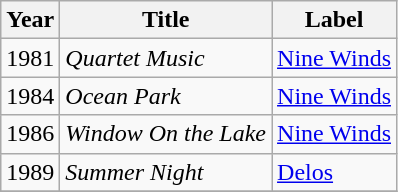<table class="wikitable sortable">
<tr>
<th>Year</th>
<th>Title</th>
<th>Label</th>
</tr>
<tr>
<td>1981</td>
<td><em>Quartet Music</em></td>
<td><a href='#'>Nine Winds</a></td>
</tr>
<tr>
<td>1984</td>
<td><em>Ocean Park</em></td>
<td><a href='#'>Nine Winds</a></td>
</tr>
<tr>
<td>1986</td>
<td><em>Window On the Lake</em></td>
<td><a href='#'>Nine Winds</a></td>
</tr>
<tr>
<td>1989</td>
<td><em>Summer Night</em></td>
<td><a href='#'>Delos</a></td>
</tr>
<tr>
</tr>
</table>
